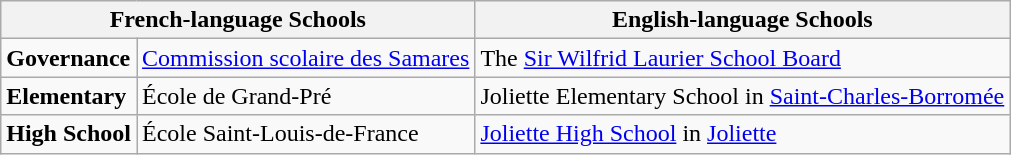<table class="wikitable">
<tr>
<th colspan="2">French-language Schools</th>
<th>English-language Schools</th>
</tr>
<tr>
<td><strong>Governance</strong></td>
<td><a href='#'>Commission scolaire des Samares</a></td>
<td>The <a href='#'>Sir Wilfrid Laurier School Board</a></td>
</tr>
<tr>
<td><strong>Elementary</strong></td>
<td>École de Grand-Pré</td>
<td>Joliette Elementary School in <a href='#'>Saint-Charles-Borromée</a></td>
</tr>
<tr>
<td><strong>High School</strong></td>
<td>École Saint-Louis-de-France</td>
<td><a href='#'>Joliette High School</a> in <a href='#'>Joliette</a></td>
</tr>
</table>
